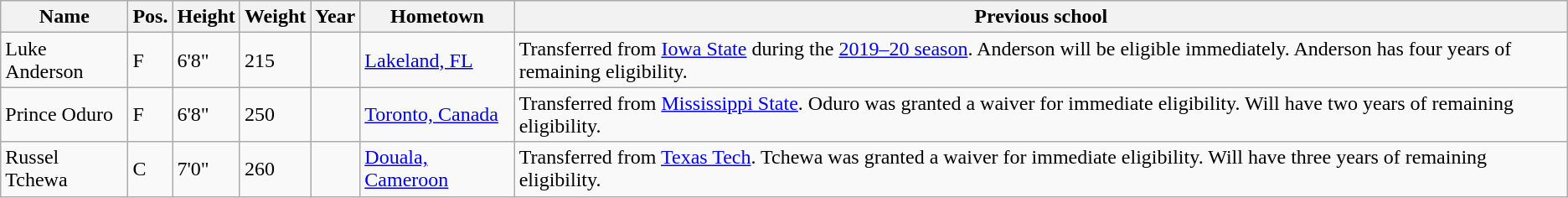<table class="wikitable sortable" border="1">
<tr>
<th>Name</th>
<th>Pos.</th>
<th>Height</th>
<th>Weight</th>
<th>Year</th>
<th>Hometown</th>
<th class="unsortable">Previous school</th>
</tr>
<tr>
<td>Luke Anderson</td>
<td>F</td>
<td>6'8"</td>
<td>215</td>
<td></td>
<td><a href='#'>Lakeland, FL</a></td>
<td>Transferred from <a href='#'>Iowa State</a> during the <a href='#'>2019–20 season</a>. Anderson will be eligible immediately. Anderson has four years of remaining eligibility.</td>
</tr>
<tr>
<td>Prince Oduro</td>
<td>F</td>
<td>6'8"</td>
<td>250</td>
<td></td>
<td><a href='#'>Toronto, Canada</a></td>
<td>Transferred from <a href='#'>Mississippi State</a>. Oduro was granted a waiver for immediate eligibility.  Will have two years of remaining eligibility.</td>
</tr>
<tr>
<td>Russel Tchewa</td>
<td>C</td>
<td>7'0"</td>
<td>260</td>
<td></td>
<td><a href='#'>Douala, Cameroon</a></td>
<td>Transferred from <a href='#'>Texas Tech</a>. Tchewa was granted a waiver for immediate eligibility. Will have three years of remaining eligibility.</td>
</tr>
</table>
